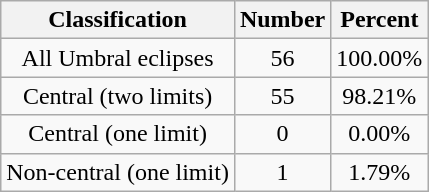<table class="wikitable sortable">
<tr align=center>
<th>Classification</th>
<th>Number</th>
<th>Percent</th>
</tr>
<tr align=center>
<td>All Umbral eclipses</td>
<td>56</td>
<td>100.00%</td>
</tr>
<tr align=center>
<td>Central (two limits)</td>
<td>55</td>
<td>98.21%</td>
</tr>
<tr align=center>
<td>Central (one limit)</td>
<td>0</td>
<td>0.00%</td>
</tr>
<tr align=center>
<td>Non-central (one limit)</td>
<td>1</td>
<td>1.79%</td>
</tr>
</table>
